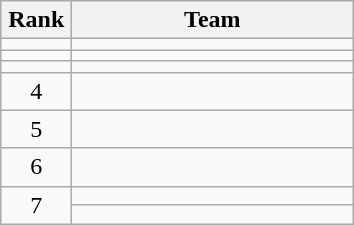<table class="wikitable" style="text-align: center;">
<tr>
<th width=40>Rank</th>
<th width=180>Team</th>
</tr>
<tr align=center>
<td></td>
<td style="text-align:left;"></td>
</tr>
<tr align=center>
<td></td>
<td style="text-align:left;"></td>
</tr>
<tr align=center>
<td></td>
<td style="text-align:left;"></td>
</tr>
<tr align=center>
<td>4</td>
<td style="text-align:left;"></td>
</tr>
<tr align=center>
<td>5</td>
<td style="text-align:left;"></td>
</tr>
<tr align=center>
<td>6</td>
<td style="text-align:left;"></td>
</tr>
<tr align=center>
<td rowspan=2>7</td>
<td style="text-align:left;"></td>
</tr>
<tr align=center>
<td style="text-align:left;"></td>
</tr>
</table>
